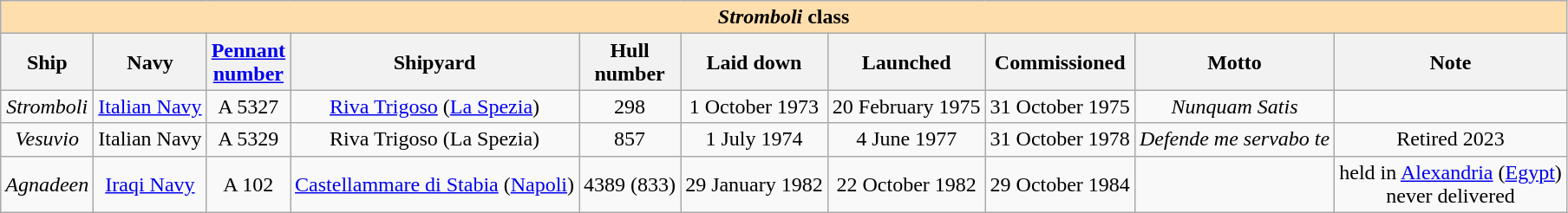<table border="1" class="sortable wikitable">
<tr>
<th colspan="11" style="background:#ffdead;"><em>Stromboli</em> class</th>
</tr>
<tr>
<th>Ship</th>
<th>Navy</th>
<th><a href='#'>Pennant<br>number</a></th>
<th>Shipyard</th>
<th>Hull<br>number</th>
<th>Laid down</th>
<th>Launched</th>
<th>Commissioned</th>
<th>Motto</th>
<th>Note</th>
</tr>
<tr style="text-align:center;">
<td><em>Stromboli</em></td>
<td><a href='#'>Italian Navy</a></td>
<td>A 5327</td>
<td><a href='#'>Riva Trigoso</a> (<a href='#'>La Spezia</a>)</td>
<td>298</td>
<td>1 October 1973</td>
<td>20 February 1975</td>
<td>31 October 1975</td>
<td><em>Nunquam Satis</em></td>
<td></td>
</tr>
<tr style="text-align:center;">
<td><em>Vesuvio</em></td>
<td>Italian Navy</td>
<td>A 5329</td>
<td>Riva Trigoso (La Spezia)</td>
<td>857</td>
<td>1 July 1974</td>
<td>4 June 1977</td>
<td>31 October 1978</td>
<td><em>Defende me servabo te</em></td>
<td>Retired 2023</td>
</tr>
<tr style="text-align:center;">
<td><em>Agnadeen</em></td>
<td><a href='#'>Iraqi Navy</a></td>
<td>A 102</td>
<td><a href='#'>Castellammare di Stabia</a> (<a href='#'>Napoli</a>)</td>
<td>4389 (833)</td>
<td>29 January 1982</td>
<td>22 October 1982</td>
<td>29 October 1984</td>
<td></td>
<td>held in <a href='#'>Alexandria</a> (<a href='#'>Egypt</a>)<br>never delivered</td>
</tr>
</table>
